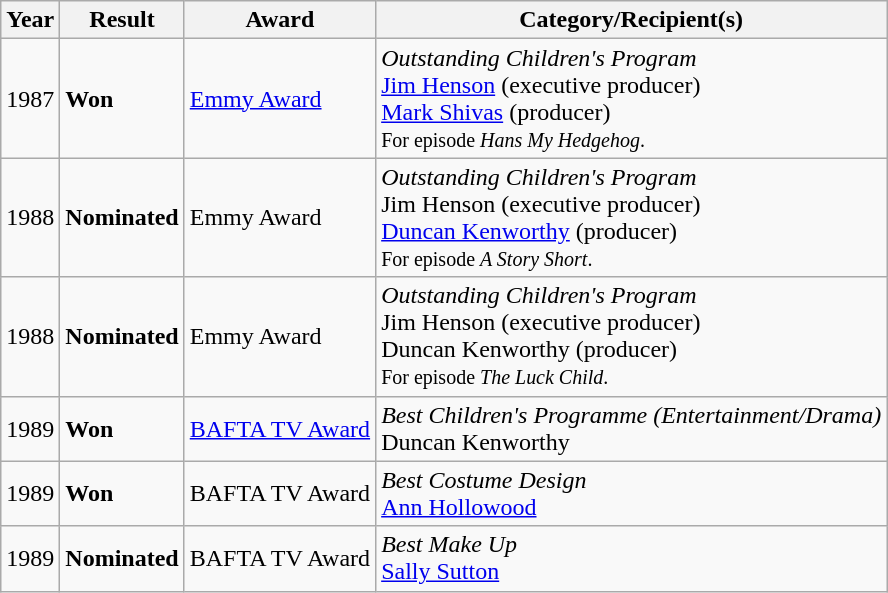<table class="wikitable">
<tr>
<th>Year</th>
<th>Result</th>
<th>Award</th>
<th>Category/Recipient(s)</th>
</tr>
<tr>
<td>1987</td>
<td><strong>Won</strong></td>
<td><a href='#'>Emmy Award</a></td>
<td><em>Outstanding Children's Program</em><br><a href='#'>Jim Henson</a> (executive producer)<br><a href='#'>Mark Shivas</a> (producer)<br><small>For episode <em>Hans My Hedgehog</em>.</small></td>
</tr>
<tr>
<td>1988</td>
<td><strong>Nominated</strong></td>
<td>Emmy Award</td>
<td><em>Outstanding Children's Program</em><br>Jim Henson (executive producer)<br><a href='#'>Duncan Kenworthy</a> (producer)<br><small>For episode <em>A Story Short</em>.</small></td>
</tr>
<tr>
<td>1988</td>
<td><strong>Nominated</strong></td>
<td>Emmy Award</td>
<td><em>Outstanding Children's Program</em><br>Jim Henson (executive producer)<br>Duncan Kenworthy (producer)<br><small>For episode <em>The Luck Child</em>.</small></td>
</tr>
<tr>
<td>1989</td>
<td><strong>Won</strong></td>
<td><a href='#'>BAFTA TV Award</a></td>
<td><em>Best Children's Programme (Entertainment/Drama)</em><br>Duncan Kenworthy</td>
</tr>
<tr>
<td>1989</td>
<td><strong>Won</strong></td>
<td>BAFTA TV Award</td>
<td><em>Best Costume Design</em><br><a href='#'>Ann Hollowood</a></td>
</tr>
<tr>
<td>1989</td>
<td><strong>Nominated</strong></td>
<td>BAFTA TV Award</td>
<td><em>Best Make Up</em><br><a href='#'>Sally Sutton</a></td>
</tr>
</table>
